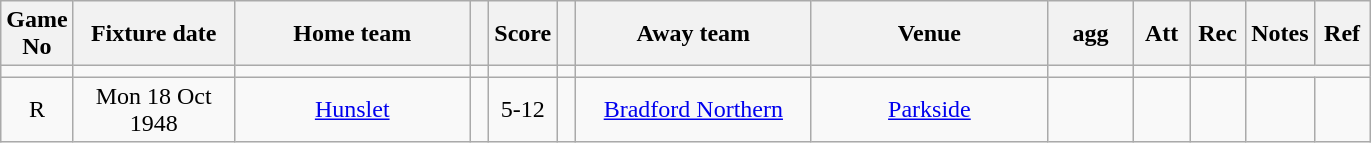<table class="wikitable" style="text-align:center;">
<tr>
<th width=20 abbr="No">Game No</th>
<th width=100 abbr="Date">Fixture date</th>
<th width=150 abbr="Home team">Home team</th>
<th width=5 abbr="space"></th>
<th width=20 abbr="Score">Score</th>
<th width=5 abbr="space"></th>
<th width=150 abbr="Away team">Away team</th>
<th width=150 abbr="Venue">Venue</th>
<th width=50 abbr="agg">agg</th>
<th width=30 abbr="Att">Att</th>
<th width=30 abbr="Rec">Rec</th>
<th width=20 abbr="Notes">Notes</th>
<th width=30 abbr="Ref">Ref</th>
</tr>
<tr>
<td></td>
<td></td>
<td></td>
<td></td>
<td></td>
<td></td>
<td></td>
<td></td>
<td></td>
<td></td>
<td></td>
</tr>
<tr>
<td>R</td>
<td>Mon 18 Oct 1948</td>
<td><a href='#'>Hunslet</a></td>
<td></td>
<td>5-12</td>
<td></td>
<td><a href='#'>Bradford Northern</a></td>
<td><a href='#'>Parkside</a></td>
<td></td>
<td></td>
<td></td>
<td></td>
<td></td>
</tr>
</table>
